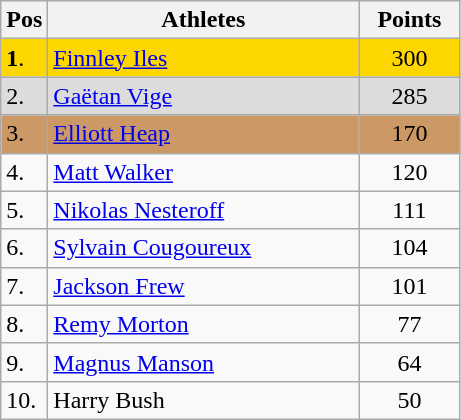<table style="background: #f9f9f9" class=wikitable>
<tr>
<th width=20>Pos</th>
<th width=200>Athletes</th>
<th width=60>Points</th>
</tr>
<tr bgcolor=gold>
<td><strong>1</strong>.</td>
<td> <a href='#'>Finnley Iles</a></td>
<td align=center>300</td>
</tr>
<tr bgcolor=DCDCDC>
<td>2.</td>
<td> <a href='#'>Gaëtan Vige</a></td>
<td align=center>285</td>
</tr>
<tr bgcolor=CC9966>
<td>3.</td>
<td> <a href='#'>Elliott Heap</a></td>
<td align=center>170</td>
</tr>
<tr>
<td>4.</td>
<td> <a href='#'>Matt Walker</a></td>
<td align=center>120</td>
</tr>
<tr>
<td>5.</td>
<td> <a href='#'>Nikolas Nesteroff</a></td>
<td align=center>111</td>
</tr>
<tr>
<td>6.</td>
<td> <a href='#'>Sylvain Cougoureux</a></td>
<td align=center>104</td>
</tr>
<tr>
<td>7.</td>
<td> <a href='#'>Jackson Frew</a></td>
<td align=center>101</td>
</tr>
<tr>
<td>8.</td>
<td> <a href='#'>Remy Morton</a></td>
<td align=center>77</td>
</tr>
<tr>
<td>9.</td>
<td> <a href='#'>Magnus Manson</a></td>
<td align=center>64</td>
</tr>
<tr>
<td>10.</td>
<td> Harry Bush</td>
<td align=center>50</td>
</tr>
</table>
